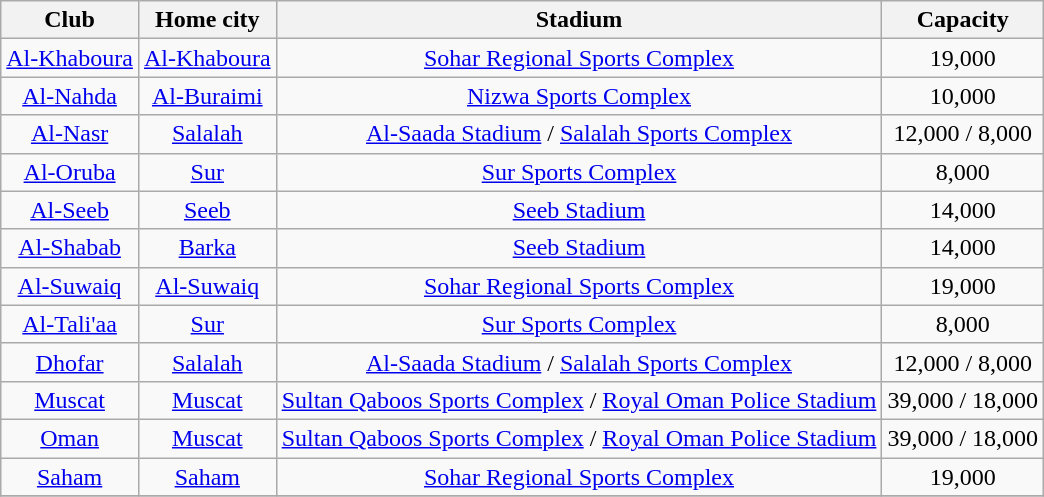<table class="wikitable" style="text-align: center;">
<tr>
<th>Club</th>
<th>Home city</th>
<th>Stadium</th>
<th>Capacity</th>
</tr>
<tr>
<td><a href='#'>Al-Khaboura</a></td>
<td><a href='#'>Al-Khaboura</a></td>
<td><a href='#'>Sohar Regional Sports Complex</a></td>
<td>19,000</td>
</tr>
<tr>
<td><a href='#'>Al-Nahda</a></td>
<td><a href='#'>Al-Buraimi</a></td>
<td><a href='#'>Nizwa Sports Complex</a></td>
<td>10,000</td>
</tr>
<tr>
<td><a href='#'>Al-Nasr</a></td>
<td><a href='#'>Salalah</a></td>
<td><a href='#'>Al-Saada Stadium</a> / <a href='#'>Salalah Sports Complex</a></td>
<td>12,000 / 8,000</td>
</tr>
<tr>
<td><a href='#'>Al-Oruba</a></td>
<td><a href='#'>Sur</a></td>
<td><a href='#'>Sur Sports Complex</a></td>
<td>8,000</td>
</tr>
<tr>
<td><a href='#'>Al-Seeb</a></td>
<td><a href='#'>Seeb</a></td>
<td><a href='#'>Seeb Stadium</a></td>
<td>14,000</td>
</tr>
<tr>
<td><a href='#'>Al-Shabab</a></td>
<td><a href='#'>Barka</a></td>
<td><a href='#'>Seeb Stadium</a></td>
<td>14,000</td>
</tr>
<tr>
<td><a href='#'>Al-Suwaiq</a></td>
<td><a href='#'>Al-Suwaiq</a></td>
<td><a href='#'>Sohar Regional Sports Complex</a></td>
<td>19,000</td>
</tr>
<tr>
<td><a href='#'>Al-Tali'aa</a></td>
<td><a href='#'>Sur</a></td>
<td><a href='#'>Sur Sports Complex</a></td>
<td>8,000</td>
</tr>
<tr>
<td><a href='#'>Dhofar</a></td>
<td><a href='#'>Salalah</a></td>
<td><a href='#'>Al-Saada Stadium</a> / <a href='#'>Salalah Sports Complex</a></td>
<td>12,000 / 8,000</td>
</tr>
<tr>
<td><a href='#'>Muscat</a></td>
<td><a href='#'>Muscat</a></td>
<td><a href='#'>Sultan Qaboos Sports Complex</a> / <a href='#'>Royal Oman Police Stadium</a></td>
<td>39,000 / 18,000</td>
</tr>
<tr>
<td><a href='#'>Oman</a></td>
<td><a href='#'>Muscat</a></td>
<td><a href='#'>Sultan Qaboos Sports Complex</a> / <a href='#'>Royal Oman Police Stadium</a></td>
<td>39,000 / 18,000</td>
</tr>
<tr>
<td><a href='#'>Saham</a></td>
<td><a href='#'>Saham</a></td>
<td><a href='#'>Sohar Regional Sports Complex</a></td>
<td>19,000</td>
</tr>
<tr>
</tr>
</table>
